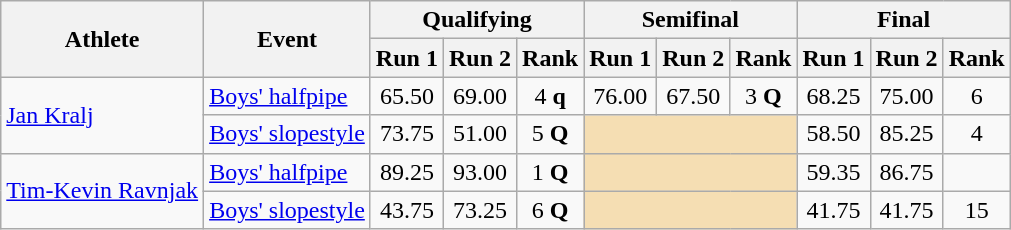<table class="wikitable">
<tr>
<th rowspan="2">Athlete</th>
<th rowspan="2">Event</th>
<th colspan="3">Qualifying</th>
<th colspan="3">Semifinal</th>
<th colspan="3">Final</th>
</tr>
<tr>
<th>Run 1</th>
<th>Run 2</th>
<th>Rank</th>
<th>Run 1</th>
<th>Run 2</th>
<th>Rank</th>
<th>Run 1</th>
<th>Run 2</th>
<th>Rank</th>
</tr>
<tr>
<td rowspan="2"><a href='#'>Jan Kralj</a></td>
<td><a href='#'>Boys' halfpipe</a></td>
<td align="center">65.50</td>
<td align="center">69.00</td>
<td align="center">4 <strong>q</strong></td>
<td align="center">76.00</td>
<td align="center">67.50</td>
<td align="center">3 <strong>Q</strong></td>
<td align="center">68.25</td>
<td align="center">75.00</td>
<td align="center">6</td>
</tr>
<tr>
<td><a href='#'>Boys' slopestyle</a></td>
<td align="center">73.75</td>
<td align="center">51.00</td>
<td align="center">5 <strong>Q</strong></td>
<td colspan=3 bgcolor="wheat"></td>
<td align="center">58.50</td>
<td align="center">85.25</td>
<td align="center">4</td>
</tr>
<tr>
<td rowspan="2"><a href='#'>Tim-Kevin Ravnjak</a></td>
<td><a href='#'>Boys' halfpipe</a></td>
<td align="center">89.25</td>
<td align="center">93.00</td>
<td align="center">1 <strong>Q</strong></td>
<td align=center bgcolor=wheat colspan=3></td>
<td align="center">59.35</td>
<td align="center">86.75</td>
<td align="center"></td>
</tr>
<tr>
<td><a href='#'>Boys' slopestyle</a></td>
<td align="center">43.75</td>
<td align="center">73.25</td>
<td align="center">6 <strong>Q</strong></td>
<td colspan=3 bgcolor="wheat"></td>
<td align="center">41.75</td>
<td align="center">41.75</td>
<td align="center">15</td>
</tr>
</table>
